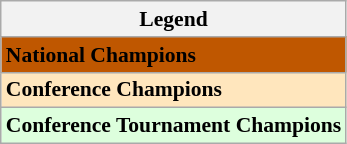<table class="wikitable" style="font-size:90%">
<tr>
<th !colspan="2">Legend</th>
</tr>
<tr>
<td bgcolor="#BF5700"><strong>National Champions</strong></td>
</tr>
<tr>
<td bgcolor="#FFE6BD"><strong>Conference Champions</strong></td>
</tr>
<tr>
<td bgcolor="#DDFFDD"><strong>Conference Tournament Champions</strong></td>
</tr>
</table>
